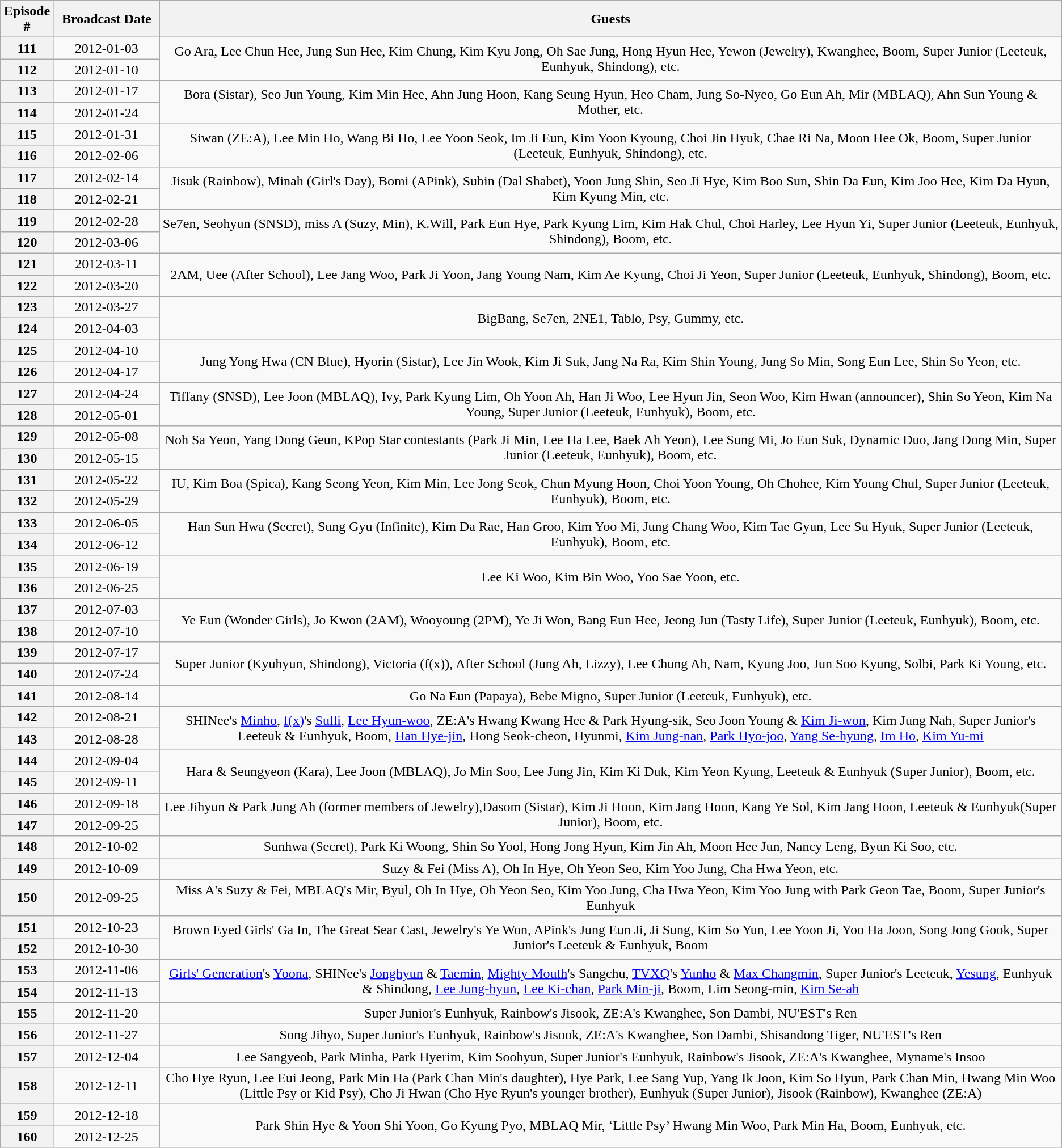<table class="wikitable" style="text-align: center;">
<tr>
<th style="width:5%;">Episode #</th>
<th style="width:10%;">Broadcast Date</th>
<th style="width:300%;">Guests</th>
</tr>
<tr>
<th>111</th>
<td>2012-01-03</td>
<td rowspan="2">Go Ara, Lee Chun Hee, Jung Sun Hee, Kim Chung, Kim Kyu Jong, Oh Sae Jung, Hong Hyun Hee, Yewon (Jewelry), Kwanghee, Boom, Super Junior (Leeteuk, Eunhyuk, Shindong), etc.</td>
</tr>
<tr>
<th>112</th>
<td>2012-01-10</td>
</tr>
<tr>
<th>113</th>
<td>2012-01-17</td>
<td rowspan="2">Bora (Sistar), Seo Jun Young, Kim Min Hee, Ahn Jung Hoon, Kang Seung Hyun, Heo Cham, Jung So-Nyeo, Go Eun Ah, Mir (MBLAQ), Ahn Sun Young & Mother, etc.</td>
</tr>
<tr>
<th>114</th>
<td>2012-01-24</td>
</tr>
<tr>
<th>115</th>
<td>2012-01-31</td>
<td rowspan="2">Siwan (ZE:A), Lee Min Ho, Wang Bi Ho, Lee Yoon Seok, Im Ji Eun, Kim Yoon Kyoung, Choi Jin Hyuk, Chae Ri Na, Moon Hee Ok, Boom, Super Junior (Leeteuk, Eunhyuk, Shindong), etc.</td>
</tr>
<tr>
<th>116</th>
<td>2012-02-06</td>
</tr>
<tr>
<th>117</th>
<td>2012-02-14</td>
<td rowspan="2">Jisuk (Rainbow), Minah (Girl's Day), Bomi (APink), Subin (Dal Shabet), Yoon Jung Shin, Seo Ji Hye, Kim Boo Sun, Shin Da Eun, Kim Joo Hee, Kim Da Hyun, Kim Kyung Min, etc.</td>
</tr>
<tr>
<th>118</th>
<td>2012-02-21</td>
</tr>
<tr>
<th>119</th>
<td>2012-02-28</td>
<td rowspan="2">Se7en, Seohyun (SNSD), miss A (Suzy, Min), K.Will, Park Eun Hye, Park Kyung Lim, Kim Hak Chul, Choi Harley, Lee Hyun Yi, Super Junior (Leeteuk, Eunhyuk, Shindong), Boom, etc.</td>
</tr>
<tr>
<th>120</th>
<td>2012-03-06</td>
</tr>
<tr>
<th>121</th>
<td>2012-03-11</td>
<td rowspan="2">2AM, Uee (After School), Lee Jang Woo, Park Ji Yoon, Jang Young Nam, Kim Ae Kyung, Choi Ji Yeon, Super Junior (Leeteuk, Eunhyuk, Shindong), Boom, etc.</td>
</tr>
<tr>
<th>122</th>
<td>2012-03-20</td>
</tr>
<tr>
<th>123</th>
<td>2012-03-27</td>
<td rowspan="2">BigBang, Se7en, 2NE1, Tablo, Psy, Gummy, etc.</td>
</tr>
<tr>
<th>124</th>
<td>2012-04-03</td>
</tr>
<tr>
<th>125</th>
<td>2012-04-10</td>
<td rowspan="2">Jung Yong Hwa (CN Blue), Hyorin (Sistar), Lee Jin Wook, Kim Ji Suk, Jang Na Ra, Kim Shin Young, Jung So Min, Song Eun Lee, Shin So Yeon, etc.</td>
</tr>
<tr>
<th>126</th>
<td>2012-04-17</td>
</tr>
<tr>
<th>127</th>
<td>2012-04-24</td>
<td rowspan="2">Tiffany (SNSD), Lee Joon (MBLAQ), Ivy, Park Kyung Lim, Oh Yoon Ah, Han Ji Woo, Lee Hyun Jin, Seon Woo, Kim Hwan (announcer), Shin So Yeon, Kim Na Young, Super Junior (Leeteuk, Eunhyuk), Boom, etc.</td>
</tr>
<tr>
<th>128</th>
<td>2012-05-01</td>
</tr>
<tr>
<th>129</th>
<td>2012-05-08</td>
<td rowspan="2">Noh Sa Yeon, Yang Dong Geun, KPop Star contestants (Park Ji Min, Lee Ha Lee, Baek Ah Yeon), Lee Sung Mi, Jo Eun Suk, Dynamic Duo, Jang Dong Min, Super Junior (Leeteuk, Eunhyuk), Boom, etc.</td>
</tr>
<tr>
<th>130</th>
<td>2012-05-15</td>
</tr>
<tr>
<th>131</th>
<td>2012-05-22</td>
<td rowspan="2">IU, Kim Boa (Spica), Kang Seong Yeon, Kim Min, Lee Jong Seok, Chun Myung Hoon, Choi Yoon Young, Oh Chohee, Kim Young Chul, Super Junior (Leeteuk, Eunhyuk), Boom, etc.</td>
</tr>
<tr>
<th>132</th>
<td>2012-05-29</td>
</tr>
<tr>
<th>133</th>
<td>2012-06-05</td>
<td rowspan="2">Han Sun Hwa (Secret), Sung Gyu (Infinite), Kim Da Rae, Han Groo, Kim Yoo Mi, Jung Chang Woo, Kim Tae Gyun, Lee Su Hyuk, Super Junior (Leeteuk, Eunhyuk), Boom, etc.</td>
</tr>
<tr>
<th>134</th>
<td>2012-06-12</td>
</tr>
<tr>
<th>135</th>
<td>2012-06-19</td>
<td rowspan="2">Lee Ki Woo, Kim Bin Woo, Yoo Sae Yoon, etc.</td>
</tr>
<tr>
<th>136</th>
<td>2012-06-25</td>
</tr>
<tr>
<th>137</th>
<td>2012-07-03</td>
<td rowspan="2">Ye Eun (Wonder Girls), Jo Kwon (2AM), Wooyoung (2PM), Ye Ji Won, Bang Eun Hee, Jeong Jun (Tasty Life), Super Junior (Leeteuk, Eunhyuk), Boom, etc.</td>
</tr>
<tr>
<th>138</th>
<td>2012-07-10</td>
</tr>
<tr>
<th>139</th>
<td>2012-07-17</td>
<td rowspan="2">Super Junior (Kyuhyun, Shindong), Victoria (f(x)), After School (Jung Ah, Lizzy), Lee Chung Ah, Nam, Kyung Joo, Jun Soo Kyung, Solbi, Park Ki Young, etc.</td>
</tr>
<tr>
<th>140</th>
<td>2012-07-24</td>
</tr>
<tr>
<th>141</th>
<td>2012-08-14</td>
<td>Go Na Eun (Papaya), Bebe Migno, Super Junior (Leeteuk, Eunhyuk), etc.</td>
</tr>
<tr>
<th>142</th>
<td>2012-08-21</td>
<td rowspan="2">SHINee's <a href='#'>Minho</a>, <a href='#'>f(x)</a>'s <a href='#'>Sulli</a>, <a href='#'>Lee Hyun-woo</a>, ZE:A's Hwang Kwang Hee & Park Hyung-sik, Seo Joon Young & <a href='#'>Kim Ji-won</a>, Kim Jung Nah, Super Junior's Leeteuk & Eunhyuk, Boom, <a href='#'>Han Hye-jin</a>, Hong Seok-cheon, Hyunmi, <a href='#'>Kim Jung-nan</a>, <a href='#'>Park Hyo-joo</a>, <a href='#'>Yang Se-hyung</a>, <a href='#'>Im Ho</a>, <a href='#'>Kim Yu-mi</a></td>
</tr>
<tr>
<th>143</th>
<td>2012-08-28</td>
</tr>
<tr>
<th>144</th>
<td>2012-09-04</td>
<td rowspan="2">Hara & Seungyeon (Kara), Lee Joon (MBLAQ), Jo Min Soo, Lee Jung Jin, Kim Ki Duk, Kim Yeon Kyung, Leeteuk & Eunhyuk (Super Junior), Boom, etc.</td>
</tr>
<tr>
<th>145</th>
<td>2012-09-11</td>
</tr>
<tr>
<th>146</th>
<td>2012-09-18</td>
<td rowspan="2">Lee Jihyun & Park Jung Ah (former members of Jewelry),Dasom (Sistar), Kim Ji Hoon, Kim Jang Hoon, Kang Ye Sol, Kim Jang Hoon, Leeteuk & Eunhyuk(Super Junior), Boom, etc.</td>
</tr>
<tr>
<th>147</th>
<td>2012-09-25</td>
</tr>
<tr>
<th>148</th>
<td>2012-10-02</td>
<td>Sunhwa (Secret), Park Ki Woong, Shin So Yool, Hong Jong Hyun, Kim Jin Ah, Moon Hee Jun, Nancy Leng, Byun Ki Soo, etc.</td>
</tr>
<tr>
<th>149</th>
<td>2012-10-09</td>
<td>Suzy & Fei (Miss A), Oh In Hye, Oh Yeon Seo, Kim Yoo Jung, Cha Hwa Yeon, etc.</td>
</tr>
<tr>
<th>150</th>
<td>2012-09-25</td>
<td>Miss A's Suzy & Fei, MBLAQ's Mir, Byul, Oh In Hye, Oh Yeon Seo, Kim Yoo Jung, Cha Hwa Yeon, Kim Yoo Jung with Park Geon Tae, Boom, Super Junior's Eunhyuk</td>
</tr>
<tr>
<th>151</th>
<td>2012-10-23</td>
<td rowspan="2">Brown Eyed Girls' Ga In, The Great Sear Cast, Jewelry's Ye Won, APink's Jung Eun Ji, Ji Sung, Kim So Yun, Lee Yoon Ji, Yoo Ha Joon, Song Jong Gook, Super Junior's Leeteuk & Eunhyuk, Boom</td>
</tr>
<tr>
<th>152</th>
<td>2012-10-30</td>
</tr>
<tr>
<th>153</th>
<td>2012-11-06</td>
<td rowspan="2"><a href='#'>Girls' Generation</a>'s <a href='#'>Yoona</a>, SHINee's <a href='#'>Jonghyun</a> & <a href='#'>Taemin</a>, <a href='#'>Mighty Mouth</a>'s Sangchu, <a href='#'>TVXQ</a>'s <a href='#'>Yunho</a> & <a href='#'>Max Changmin</a>, Super Junior's Leeteuk, <a href='#'>Yesung</a>, Eunhyuk & Shindong, <a href='#'>Lee Jung-hyun</a>, <a href='#'>Lee Ki-chan</a>, <a href='#'>Park Min-ji</a>, Boom, Lim Seong-min, <a href='#'>Kim Se-ah</a></td>
</tr>
<tr>
<th>154</th>
<td>2012-11-13</td>
</tr>
<tr>
<th>155</th>
<td>2012-11-20</td>
<td>Super Junior's Eunhyuk, Rainbow's Jisook, ZE:A's Kwanghee, Son Dambi, NU'EST's Ren</td>
</tr>
<tr>
<th>156</th>
<td>2012-11-27</td>
<td>Song Jihyo, Super Junior's Eunhyuk, Rainbow's Jisook, ZE:A's Kwanghee, Son Dambi, Shisandong Tiger, NU'EST's Ren</td>
</tr>
<tr>
<th>157</th>
<td>2012-12-04</td>
<td>Lee Sangyeob, Park Minha, Park Hyerim, Kim Soohyun, Super Junior's Eunhyuk, Rainbow's Jisook, ZE:A's Kwanghee, Myname's Insoo</td>
</tr>
<tr>
<th>158</th>
<td>2012-12-11</td>
<td>Cho Hye Ryun, Lee Eui Jeong, Park Min Ha (Park Chan Min's daughter), Hye Park, Lee Sang Yup, Yang Ik Joon, Kim So Hyun, Park Chan Min, Hwang Min Woo (Little Psy or Kid Psy), Cho Ji Hwan (Cho Hye Ryun's younger brother), Eunhyuk (Super Junior), Jisook (Rainbow), Kwanghee (ZE:A)</td>
</tr>
<tr>
<th>159</th>
<td>2012-12-18</td>
<td rowspan="2">Park Shin Hye & Yoon Shi Yoon, Go Kyung Pyo, MBLAQ Mir, ‘Little Psy’ Hwang Min Woo, Park Min Ha, Boom, Eunhyuk, etc.</td>
</tr>
<tr>
<th>160</th>
<td>2012-12-25</td>
</tr>
</table>
